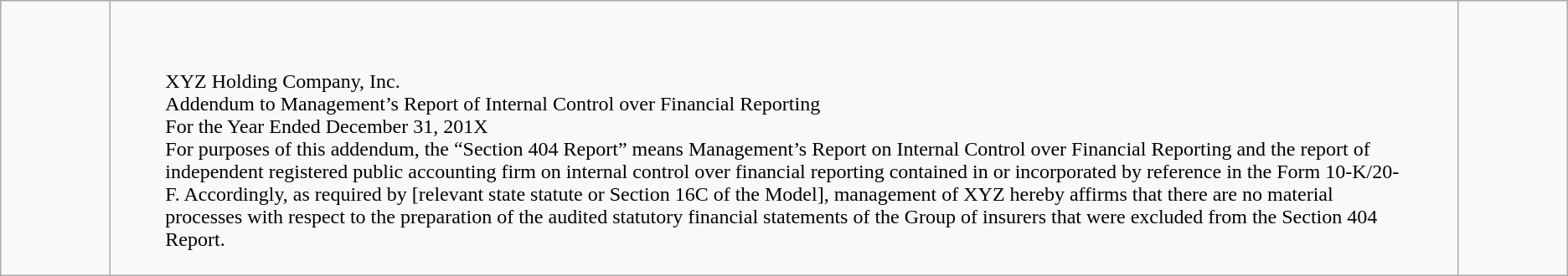<table class="wikitable">
<tr>
<td><br><blockquote></blockquote></td>
<td><blockquote><br><br>XYZ Holding Company, Inc.<br>Addendum to Management’s Report of Internal Control over Financial Reporting<br>For the Year Ended December 31, 201X<br>For purposes of this addendum, the “Section 404 Report” means Management’s Report on Internal Control over Financial Reporting and the report of independent registered public accounting firm on internal control over financial reporting contained in or incorporated by reference in the Form 10-K/20-F. Accordingly, as required by [relevant state statute or Section 16C of the Model], management of XYZ hereby affirms that there are no material processes with respect to the preparation of the audited statutory financial statements of the Group of insurers that were excluded from the Section 404 Report.
</blockquote></td>
<td><br><blockquote></blockquote></td>
</tr>
</table>
